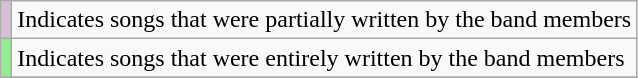<table class="wikitable">
<tr>
<th scope="row" style="background:#D8BFD8"></th>
<td>Indicates songs that were partially written by the band members</td>
</tr>
<tr>
<th scope="row" style="background:#90EE90"></th>
<td>Indicates songs that were entirely written by the band members</td>
</tr>
<tr>
</tr>
</table>
